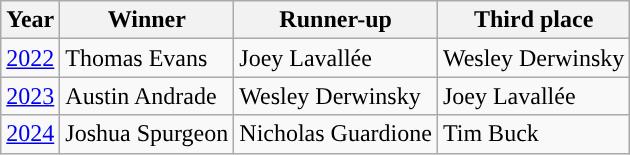<table class="wikitable sortable" style="display: inline-table;">
<tr>
<th>Year</th>
<th>Winner</th>
<th>Runner-up</th>
<th>Third place</th>
</tr>
<tr>
<td><a href='#'>2022</a></td>
<td> Thomas Evans</td>
<td> Joey Lavallée</td>
<td> Wesley Derwinsky</td>
</tr>
<tr>
<td><a href='#'>2023</a></td>
<td> Austin Andrade</td>
<td> Wesley Derwinsky</td>
<td> Joey Lavallée</td>
</tr>
<tr>
<td><a href='#'>2024</a></td>
<td> Joshua Spurgeon</td>
<td> Nicholas Guardione</td>
<td> Tim Buck</td>
</tr>
</table>
